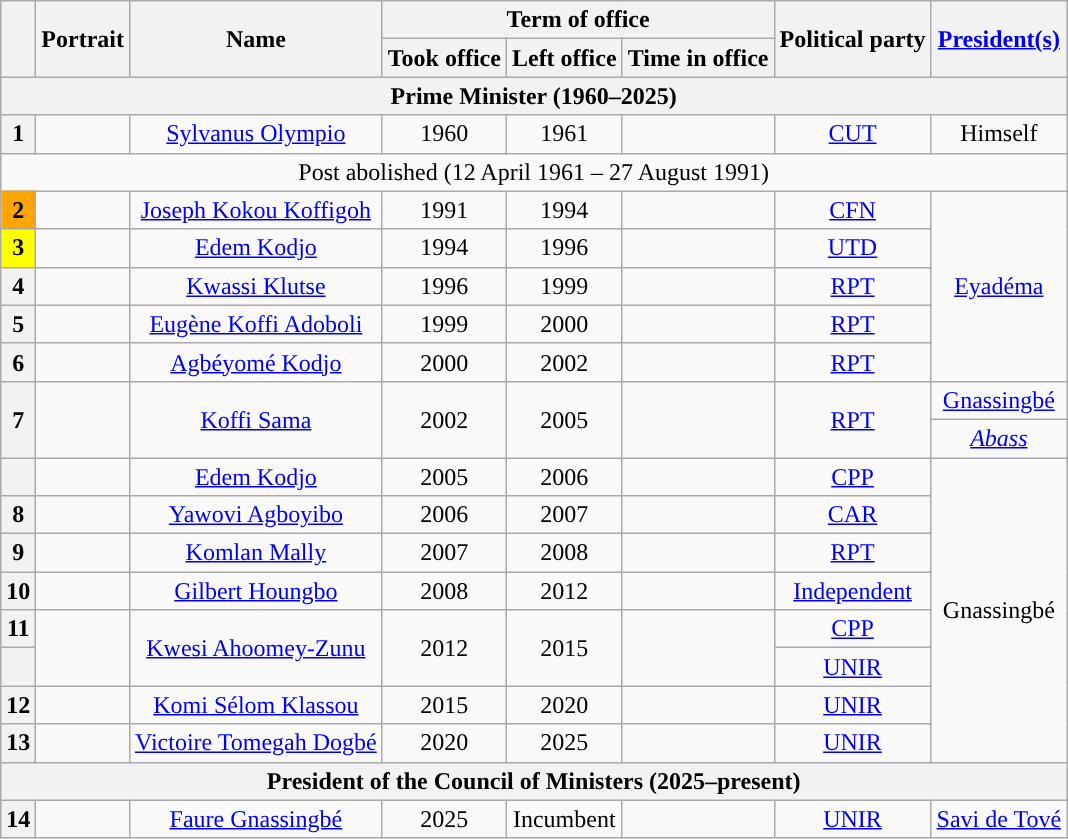<table class="wikitable" style="text-align:center">
<tr>
<th rowspan="2"></th>
<th rowspan="2">Portrait</th>
<th rowspan="2">Name<br></th>
<th colspan="3">Term of office</th>
<th rowspan="2">Political party</th>
<th rowspan="2"><a href='#'>President(s)</a></th>
</tr>
<tr>
<th>Took office</th>
<th>Left office</th>
<th>Time in office</th>
</tr>
<tr>
<th colspan=8>Prime Minister (1960–2025)</th>
</tr>
<tr>
<th style="background:">1</th>
<td></td>
<td><a href='#'>Sylvanus Olympio</a><br></td>
<td> 1960</td>
<td> 1961</td>
<td></td>
<td><a href='#'>CUT</a></td>
<td>Himself</td>
</tr>
<tr>
<td colspan="8">Post abolished (12 April 1961 – 27 August 1991)</td>
</tr>
<tr>
<th style="background:Orange; color:black;">2</th>
<td></td>
<td><a href='#'>Joseph Kokou Koffigoh</a><br></td>
<td> 1991</td>
<td> 1994</td>
<td></td>
<td><a href='#'>CFN</a></td>
<td rowspan=6><a href='#'>Eyadéma</a></td>
</tr>
<tr>
<th style="background:Yellow; color:black;">3</th>
<td></td>
<td><a href='#'>Edem Kodjo</a><br></td>
<td> 1994</td>
<td> 1996</td>
<td></td>
<td><a href='#'>UTD</a></td>
</tr>
<tr>
<th style="background:">4</th>
<td></td>
<td><a href='#'>Kwassi Klutse</a><br></td>
<td> 1996</td>
<td> 1999</td>
<td></td>
<td><a href='#'>RPT</a></td>
</tr>
<tr>
<th style="background:">5</th>
<td></td>
<td><a href='#'>Eugène Koffi Adoboli</a><br></td>
<td> 1999</td>
<td> 2000</td>
<td></td>
<td><a href='#'>RPT</a></td>
</tr>
<tr>
<th style="background:">6</th>
<td></td>
<td><a href='#'>Agbéyomé Kodjo</a><br></td>
<td> 2000</td>
<td> 2002</td>
<td></td>
<td><a href='#'>RPT</a></td>
</tr>
<tr>
<th rowspan=4 style="background:">7</th>
<td rowspan=4></td>
<td rowspan=4><a href='#'>Koffi Sama</a><br></td>
<td rowspan=4> 2002</td>
<td rowspan=4> 2005</td>
<td rowspan=4></td>
<td rowspan=4><a href='#'>RPT</a></td>
</tr>
<tr>
<td><a href='#'>Gnassingbé</a></td>
</tr>
<tr>
<td><em><a href='#'>Abass</a></em></td>
</tr>
<tr>
<td rowspan=9>Gnassingbé</td>
</tr>
<tr>
<th style="background:"></th>
<td></td>
<td><a href='#'>Edem Kodjo</a><br></td>
<td> 2005</td>
<td> 2006</td>
<td></td>
<td><a href='#'>CPP</a></td>
</tr>
<tr>
<th style="background:">8</th>
<td></td>
<td><a href='#'>Yawovi Agboyibo</a><br></td>
<td> 2006</td>
<td> 2007</td>
<td></td>
<td><a href='#'>CAR</a></td>
</tr>
<tr>
<th style="background:">9</th>
<td></td>
<td><a href='#'>Komlan Mally</a><br></td>
<td> 2007</td>
<td> 2008</td>
<td></td>
<td><a href='#'>RPT</a></td>
</tr>
<tr>
<th style="background:">10</th>
<td></td>
<td><a href='#'>Gilbert Houngbo</a><br></td>
<td> 2008</td>
<td> 2012</td>
<td></td>
<td><a href='#'>Independent</a></td>
</tr>
<tr>
<th style="background:">11</th>
<td rowspan=2></td>
<td rowspan=2><a href='#'>Kwesi Ahoomey-Zunu</a><br></td>
<td rowspan=2> 2012</td>
<td rowspan=2> 2015</td>
<td rowspan=2></td>
<td><a href='#'>CPP</a><br></td>
</tr>
<tr>
<th style="background:"></th>
<td><a href='#'>UNIR</a></td>
</tr>
<tr>
<th style="background:">12</th>
<td></td>
<td><a href='#'>Komi Sélom Klassou</a><br></td>
<td> 2015</td>
<td> 2020</td>
<td></td>
<td><a href='#'>UNIR</a></td>
</tr>
<tr>
<th style="background:">13</th>
<td></td>
<td><a href='#'>Victoire Tomegah Dogbé</a><br></td>
<td> 2020</td>
<td> 2025</td>
<td></td>
<td><a href='#'>UNIR</a></td>
</tr>
<tr>
<th colspan=8>President of the Council of Ministers (2025–present)</th>
</tr>
<tr>
<th style="background:">14</th>
<td></td>
<td><a href='#'>Faure Gnassingbé</a><br></td>
<td> 2025</td>
<td>Incumbent</td>
<td></td>
<td><a href='#'>UNIR</a></td>
<td><a href='#'>Savi de Tové</a></td>
</tr>
</table>
